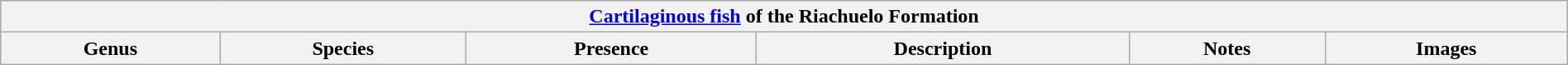<table class="wikitable" align="center" width="100%">
<tr>
<th colspan="6" align="center"><strong><a href='#'>Cartilaginous fish</a> of the Riachuelo Formation</strong></th>
</tr>
<tr>
<th>Genus</th>
<th>Species</th>
<th>Presence</th>
<th>Description</th>
<th>Notes</th>
<th>Images</th>
</tr>
</table>
